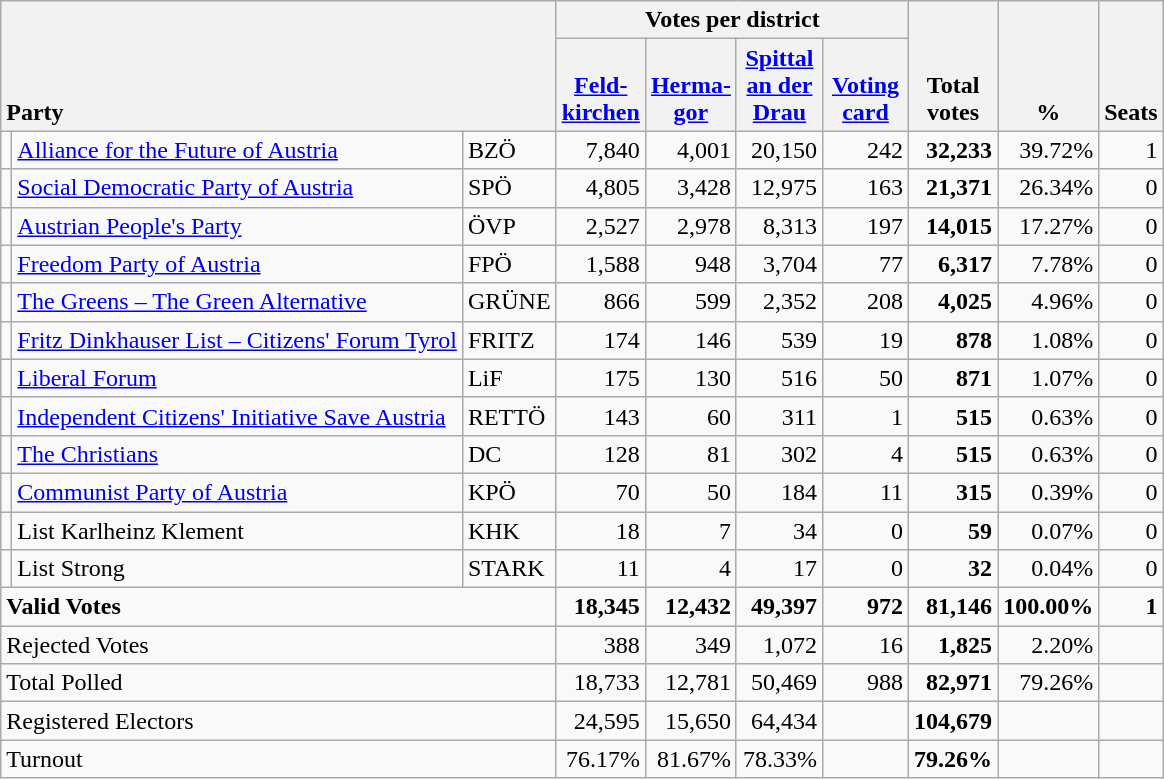<table class="wikitable" border="1" style="text-align:right;">
<tr>
<th style="text-align:left;" valign=bottom rowspan=2 colspan=3>Party</th>
<th colspan=4>Votes per district</th>
<th align=center valign=bottom rowspan=2 width="50">Total<br>votes</th>
<th align=center valign=bottom rowspan=2 width="50">%</th>
<th align=center valign=bottom rowspan=2>Seats</th>
</tr>
<tr>
<th align=center valign=bottom width="50"><a href='#'>Feld-<br>kirchen</a></th>
<th align=center valign=bottom width="50"><a href='#'>Herma-<br>gor</a></th>
<th align=center valign=bottom width="50"><a href='#'>Spittal<br>an der<br>Drau</a></th>
<th align=center valign=bottom width="50"><a href='#'>Voting<br>card</a></th>
</tr>
<tr>
<td></td>
<td align=left><a href='#'>Alliance for the Future of Austria</a></td>
<td align=left>BZÖ</td>
<td>7,840</td>
<td>4,001</td>
<td>20,150</td>
<td>242</td>
<td><strong>32,233</strong></td>
<td>39.72%</td>
<td>1</td>
</tr>
<tr>
<td></td>
<td align=left><a href='#'>Social Democratic Party of Austria</a></td>
<td align=left>SPÖ</td>
<td>4,805</td>
<td>3,428</td>
<td>12,975</td>
<td>163</td>
<td><strong>21,371</strong></td>
<td>26.34%</td>
<td>0</td>
</tr>
<tr>
<td></td>
<td align=left><a href='#'>Austrian People's Party</a></td>
<td align=left>ÖVP</td>
<td>2,527</td>
<td>2,978</td>
<td>8,313</td>
<td>197</td>
<td><strong>14,015</strong></td>
<td>17.27%</td>
<td>0</td>
</tr>
<tr>
<td></td>
<td align=left><a href='#'>Freedom Party of Austria</a></td>
<td align=left>FPÖ</td>
<td>1,588</td>
<td>948</td>
<td>3,704</td>
<td>77</td>
<td><strong>6,317</strong></td>
<td>7.78%</td>
<td>0</td>
</tr>
<tr>
<td></td>
<td align=left style="white-space: nowrap;"><a href='#'>The Greens – The Green Alternative</a></td>
<td align=left>GRÜNE</td>
<td>866</td>
<td>599</td>
<td>2,352</td>
<td>208</td>
<td><strong>4,025</strong></td>
<td>4.96%</td>
<td>0</td>
</tr>
<tr>
<td></td>
<td align=left><a href='#'>Fritz Dinkhauser List – Citizens' Forum Tyrol </a></td>
<td align=left>FRITZ</td>
<td>174</td>
<td>146</td>
<td>539</td>
<td>19</td>
<td><strong>878</strong></td>
<td>1.08%</td>
<td>0</td>
</tr>
<tr>
<td></td>
<td align=left><a href='#'>Liberal Forum</a></td>
<td align=left>LiF</td>
<td>175</td>
<td>130</td>
<td>516</td>
<td>50</td>
<td><strong>871</strong></td>
<td>1.07%</td>
<td>0</td>
</tr>
<tr>
<td></td>
<td align=left><a href='#'>Independent Citizens' Initiative Save Austria</a></td>
<td align=left>RETTÖ</td>
<td>143</td>
<td>60</td>
<td>311</td>
<td>1</td>
<td><strong>515</strong></td>
<td>0.63%</td>
<td>0</td>
</tr>
<tr>
<td></td>
<td align=left><a href='#'>The Christians</a></td>
<td align=left>DC</td>
<td>128</td>
<td>81</td>
<td>302</td>
<td>4</td>
<td><strong>515</strong></td>
<td>0.63%</td>
<td>0</td>
</tr>
<tr>
<td></td>
<td align=left><a href='#'>Communist Party of Austria</a></td>
<td align=left>KPÖ</td>
<td>70</td>
<td>50</td>
<td>184</td>
<td>11</td>
<td><strong>315</strong></td>
<td>0.39%</td>
<td>0</td>
</tr>
<tr>
<td></td>
<td align=left>List Karlheinz Klement</td>
<td align=left>KHK</td>
<td>18</td>
<td>7</td>
<td>34</td>
<td>0</td>
<td><strong>59</strong></td>
<td>0.07%</td>
<td>0</td>
</tr>
<tr>
<td></td>
<td align=left>List Strong</td>
<td align=left>STARK</td>
<td>11</td>
<td>4</td>
<td>17</td>
<td>0</td>
<td><strong>32</strong></td>
<td>0.04%</td>
<td>0</td>
</tr>
<tr style="font-weight:bold">
<td align=left colspan=3>Valid Votes</td>
<td>18,345</td>
<td>12,432</td>
<td>49,397</td>
<td>972</td>
<td>81,146</td>
<td>100.00%</td>
<td>1</td>
</tr>
<tr>
<td align=left colspan=3>Rejected Votes</td>
<td>388</td>
<td>349</td>
<td>1,072</td>
<td>16</td>
<td><strong>1,825</strong></td>
<td>2.20%</td>
<td></td>
</tr>
<tr>
<td align=left colspan=3>Total Polled</td>
<td>18,733</td>
<td>12,781</td>
<td>50,469</td>
<td>988</td>
<td><strong>82,971</strong></td>
<td>79.26%</td>
<td></td>
</tr>
<tr>
<td align=left colspan=3>Registered Electors</td>
<td>24,595</td>
<td>15,650</td>
<td>64,434</td>
<td></td>
<td><strong>104,679</strong></td>
<td></td>
<td></td>
</tr>
<tr>
<td align=left colspan=3>Turnout</td>
<td>76.17%</td>
<td>81.67%</td>
<td>78.33%</td>
<td></td>
<td><strong>79.26%</strong></td>
<td></td>
<td></td>
</tr>
</table>
